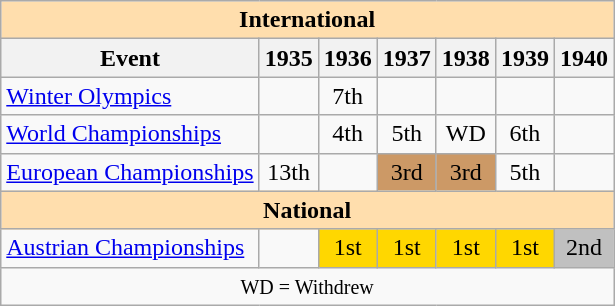<table class="wikitable" style="text-align:center">
<tr>
<th style="background-color: #ffdead; " colspan=7 align=center>International</th>
</tr>
<tr>
<th>Event</th>
<th>1935</th>
<th>1936</th>
<th>1937</th>
<th>1938</th>
<th>1939</th>
<th>1940</th>
</tr>
<tr>
<td align=left><a href='#'>Winter Olympics</a></td>
<td></td>
<td>7th</td>
<td></td>
<td></td>
<td></td>
<td></td>
</tr>
<tr>
<td align=left><a href='#'>World Championships</a></td>
<td></td>
<td>4th</td>
<td>5th</td>
<td>WD</td>
<td>6th</td>
<td></td>
</tr>
<tr>
<td align=left><a href='#'>European Championships</a></td>
<td>13th</td>
<td></td>
<td bgcolor=cc9966>3rd</td>
<td bgcolor=cc9966>3rd</td>
<td>5th</td>
<td></td>
</tr>
<tr>
<th style="background-color: #ffdead; " colspan=7 align=center>National</th>
</tr>
<tr>
<td align=left><a href='#'>Austrian Championships</a></td>
<td></td>
<td bgcolor=gold>1st</td>
<td bgcolor=gold>1st</td>
<td bgcolor=gold>1st</td>
<td bgcolor=gold>1st</td>
<td bgcolor=silver>2nd</td>
</tr>
<tr>
<td colspan=7 align=center><small> WD = Withdrew </small></td>
</tr>
</table>
